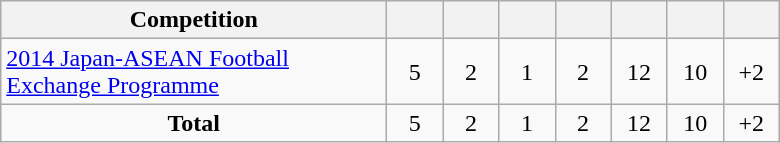<table class="wikitable" style="text-align: center;">
<tr>
<th width=250>Competition</th>
<th width=30></th>
<th width=30></th>
<th width=30></th>
<th width=30></th>
<th width=30></th>
<th width=30></th>
<th width=30></th>
</tr>
<tr>
<td align="left"><a href='#'>2014 Japan-ASEAN Football Exchange Programme</a></td>
<td>5</td>
<td>2</td>
<td>1</td>
<td>2</td>
<td>12</td>
<td>10</td>
<td>+2</td>
</tr>
<tr>
<td><strong>Total</strong></td>
<td>5</td>
<td>2</td>
<td>1</td>
<td>2</td>
<td>12</td>
<td>10</td>
<td>+2</td>
</tr>
</table>
